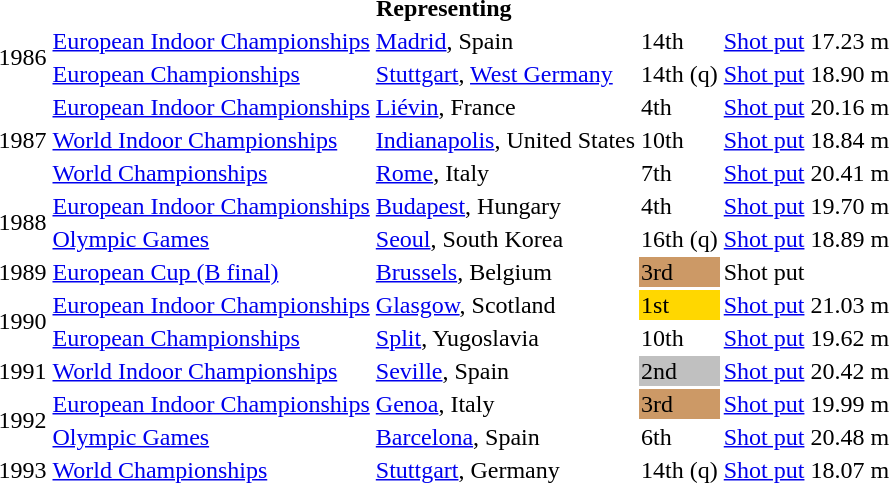<table>
<tr>
<th colspan="6">Representing </th>
</tr>
<tr>
<td rowspan=2>1986</td>
<td><a href='#'>European Indoor Championships</a></td>
<td><a href='#'>Madrid</a>, Spain</td>
<td>14th</td>
<td><a href='#'>Shot put</a></td>
<td>17.23 m</td>
</tr>
<tr>
<td><a href='#'>European Championships</a></td>
<td><a href='#'>Stuttgart</a>, <a href='#'>West Germany</a></td>
<td>14th (q)</td>
<td><a href='#'>Shot put</a></td>
<td>18.90 m</td>
</tr>
<tr>
<td rowspan=3>1987</td>
<td><a href='#'>European Indoor Championships</a></td>
<td><a href='#'>Liévin</a>, France</td>
<td>4th</td>
<td><a href='#'>Shot put</a></td>
<td>20.16 m</td>
</tr>
<tr>
<td><a href='#'>World Indoor Championships</a></td>
<td><a href='#'>Indianapolis</a>, United States</td>
<td>10th</td>
<td><a href='#'>Shot put</a></td>
<td>18.84 m</td>
</tr>
<tr>
<td><a href='#'>World Championships</a></td>
<td><a href='#'>Rome</a>, Italy</td>
<td>7th</td>
<td><a href='#'>Shot put</a></td>
<td>20.41 m</td>
</tr>
<tr>
<td rowspan=2>1988</td>
<td><a href='#'>European Indoor Championships</a></td>
<td><a href='#'>Budapest</a>, Hungary</td>
<td>4th</td>
<td><a href='#'>Shot put</a></td>
<td>19.70 m</td>
</tr>
<tr>
<td><a href='#'>Olympic Games</a></td>
<td><a href='#'>Seoul</a>, South Korea</td>
<td>16th (q)</td>
<td><a href='#'>Shot put</a></td>
<td>18.89 m</td>
</tr>
<tr>
<td>1989</td>
<td><a href='#'>European Cup (B final)</a></td>
<td><a href='#'>Brussels</a>, Belgium</td>
<td bgcolor=cc9966>3rd</td>
<td>Shot put</td>
<td></td>
</tr>
<tr>
<td rowspan=2>1990</td>
<td><a href='#'>European Indoor Championships</a></td>
<td><a href='#'>Glasgow</a>, Scotland</td>
<td bgcolor=gold>1st</td>
<td><a href='#'>Shot put</a></td>
<td>21.03 m</td>
</tr>
<tr>
<td><a href='#'>European Championships</a></td>
<td><a href='#'>Split</a>, Yugoslavia</td>
<td>10th</td>
<td><a href='#'>Shot put</a></td>
<td>19.62 m</td>
</tr>
<tr>
<td>1991</td>
<td><a href='#'>World Indoor Championships</a></td>
<td><a href='#'>Seville</a>, Spain</td>
<td bgcolor=silver>2nd</td>
<td><a href='#'>Shot put</a></td>
<td>20.42 m</td>
</tr>
<tr>
<td rowspan=2>1992</td>
<td><a href='#'>European Indoor Championships</a></td>
<td><a href='#'>Genoa</a>, Italy</td>
<td bgcolor=cc9966>3rd</td>
<td><a href='#'>Shot put</a></td>
<td>19.99 m</td>
</tr>
<tr>
<td><a href='#'>Olympic Games</a></td>
<td><a href='#'>Barcelona</a>, Spain</td>
<td>6th</td>
<td><a href='#'>Shot put</a></td>
<td>20.48 m</td>
</tr>
<tr>
<td>1993</td>
<td><a href='#'>World Championships</a></td>
<td><a href='#'>Stuttgart</a>, Germany</td>
<td>14th (q)</td>
<td><a href='#'>Shot put</a></td>
<td>18.07 m</td>
</tr>
</table>
